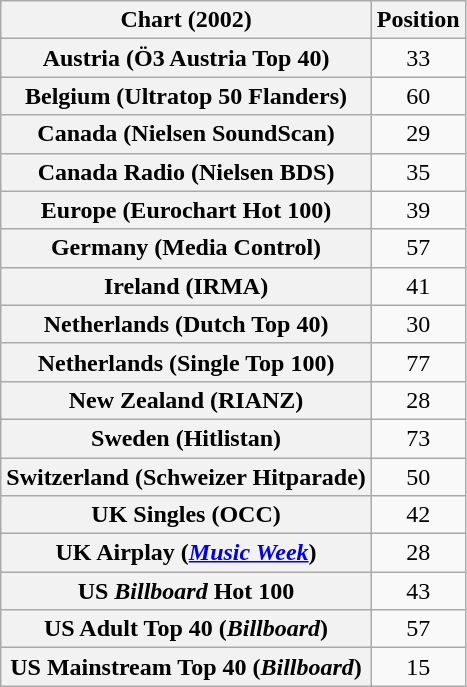<table class="wikitable sortable plainrowheaders" style="text-align:center">
<tr>
<th scope="col">Chart (2002)</th>
<th scope="col">Position</th>
</tr>
<tr>
<th scope="row">Austria (Ö3 Austria Top 40)</th>
<td>33</td>
</tr>
<tr>
<th scope="row">Belgium (Ultratop 50 Flanders)</th>
<td>60</td>
</tr>
<tr>
<th scope="row">Canada (Nielsen SoundScan)</th>
<td>29</td>
</tr>
<tr>
<th scope="row">Canada Radio (Nielsen BDS)</th>
<td>35</td>
</tr>
<tr>
<th scope="row">Europe (Eurochart Hot 100)</th>
<td>39</td>
</tr>
<tr>
<th scope="row">Germany (Media Control)</th>
<td>57</td>
</tr>
<tr>
<th scope="row">Ireland (IRMA)</th>
<td>41</td>
</tr>
<tr>
<th scope="row">Netherlands (Dutch Top 40)</th>
<td>30</td>
</tr>
<tr>
<th scope="row">Netherlands (Single Top 100)</th>
<td>77</td>
</tr>
<tr>
<th scope="row">New Zealand (RIANZ)</th>
<td>28</td>
</tr>
<tr>
<th scope="row">Sweden (Hitlistan)</th>
<td>73</td>
</tr>
<tr>
<th scope="row">Switzerland (Schweizer Hitparade)</th>
<td>50</td>
</tr>
<tr>
<th scope="row">UK Singles (OCC)</th>
<td>42</td>
</tr>
<tr>
<th scope="row">UK Airplay (<em><a href='#'>Music Week</a></em>)</th>
<td>28</td>
</tr>
<tr>
<th scope="row">US <em>Billboard</em> Hot 100</th>
<td>43</td>
</tr>
<tr>
<th scope="row">US Adult Top 40 (<em>Billboard</em>)</th>
<td>57</td>
</tr>
<tr>
<th scope="row">US Mainstream Top 40 (<em>Billboard</em>)</th>
<td>15</td>
</tr>
</table>
